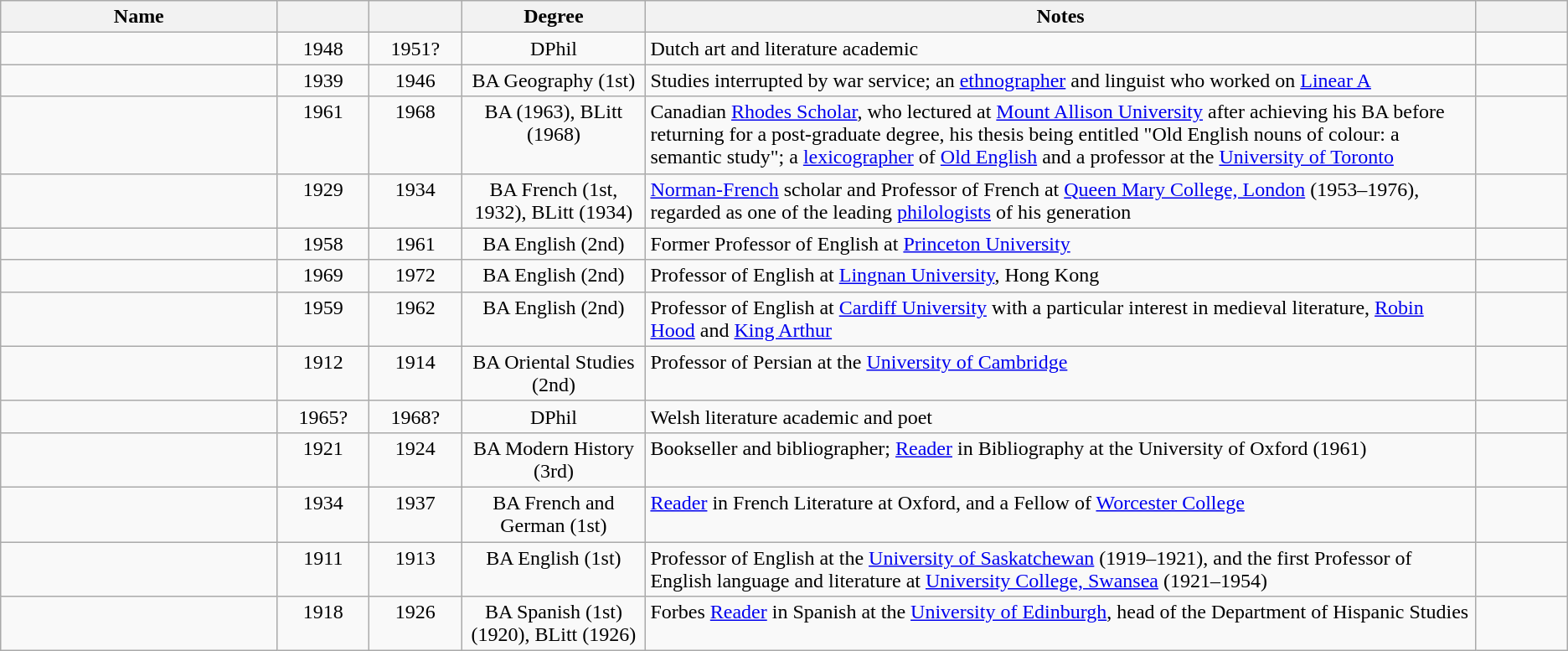<table class="wikitable sortable">
<tr>
<th width="15%">Name</th>
<th width="5%"></th>
<th width="5%"></th>
<th width="10%" class="unsortable">Degree</th>
<th width="45%" class="unsortable">Notes</th>
<th width="5%" class="unsortable"></th>
</tr>
<tr valign="top">
<td></td>
<td align="center">1948</td>
<td align="center"><span>1951</span>?</td>
<td align="center">DPhil</td>
<td>Dutch art and literature academic</td>
<td align="center"></td>
</tr>
<tr valign="top">
<td></td>
<td align="center">1939</td>
<td align="center">1946</td>
<td align="center">BA Geography (1st)</td>
<td>Studies interrupted by war service; an <a href='#'>ethnographer</a> and linguist who worked on <a href='#'>Linear A</a></td>
<td align="center"></td>
</tr>
<tr valign="top">
<td></td>
<td align="center">1961</td>
<td align="center">1968</td>
<td align="center">BA (1963), BLitt (1968)</td>
<td>Canadian <a href='#'>Rhodes Scholar</a>, who lectured at <a href='#'>Mount Allison University</a> after achieving his BA before returning for a post-graduate degree, his thesis being entitled "Old English nouns of colour: a semantic study"; a <a href='#'>lexicographer</a> of <a href='#'>Old English</a> and a professor at the <a href='#'>University of Toronto</a></td>
<td align="center"></td>
</tr>
<tr valign="top">
<td></td>
<td align="center">1929</td>
<td align="center">1934</td>
<td align="center">BA French (1st, 1932), BLitt (1934)</td>
<td><a href='#'>Norman-French</a> scholar and Professor of French at <a href='#'>Queen Mary College, London</a> (1953–1976), regarded as one of the leading <a href='#'>philologists</a> of his generation</td>
<td align="center"></td>
</tr>
<tr valign="top">
<td></td>
<td align="center">1958</td>
<td align="center">1961</td>
<td align="center">BA English (2nd)</td>
<td>Former Professor of English at <a href='#'>Princeton University</a></td>
<td align="center"></td>
</tr>
<tr valign="top">
<td></td>
<td align="center">1969</td>
<td align="center">1972</td>
<td align="center">BA English (2nd)</td>
<td>Professor of English at <a href='#'>Lingnan University</a>, Hong Kong</td>
<td align="center"></td>
</tr>
<tr valign="top">
<td></td>
<td align="center">1959</td>
<td align="center">1962</td>
<td align="center">BA English (2nd)</td>
<td>Professor of English at <a href='#'>Cardiff University</a> with a particular interest in medieval literature, <a href='#'>Robin Hood</a> and <a href='#'>King Arthur</a></td>
<td align="center"></td>
</tr>
<tr valign="top">
<td></td>
<td align="center">1912</td>
<td align="center">1914</td>
<td align="center">BA Oriental Studies (2nd)</td>
<td>Professor of Persian at the <a href='#'>University of Cambridge</a></td>
<td align="center"></td>
</tr>
<tr valign="top">
<td></td>
<td align="center"><span>1965</span>?</td>
<td align="center"><span>1968</span>?</td>
<td align="center">DPhil</td>
<td>Welsh literature academic and poet</td>
<td align="center"></td>
</tr>
<tr valign="top">
<td></td>
<td align="center">1921</td>
<td align="center">1924</td>
<td align="center">BA Modern History (3rd)</td>
<td>Bookseller and bibliographer; <a href='#'>Reader</a> in Bibliography at the University of Oxford (1961)</td>
<td align="center"></td>
</tr>
<tr valign="top">
<td></td>
<td align="center">1934</td>
<td align="center">1937</td>
<td align="center">BA French and German (1st)</td>
<td><a href='#'>Reader</a> in French Literature at Oxford, and a Fellow of <a href='#'>Worcester College</a></td>
<td align="center"></td>
</tr>
<tr valign="top">
<td></td>
<td align="center">1911</td>
<td align="center">1913</td>
<td align="center">BA English (1st)</td>
<td>Professor of English at the <a href='#'>University of Saskatchewan</a> (1919–1921), and the first Professor of English language and literature at <a href='#'>University College, Swansea</a> (1921–1954)</td>
<td align="center"></td>
</tr>
<tr valign="top">
<td></td>
<td align="center">1918</td>
<td align="center">1926</td>
<td align="center">BA Spanish (1st) (1920), BLitt (1926)</td>
<td>Forbes <a href='#'>Reader</a> in Spanish at the <a href='#'>University of Edinburgh</a>, head of the Department of Hispanic Studies</td>
<td align="center"></td>
</tr>
</table>
